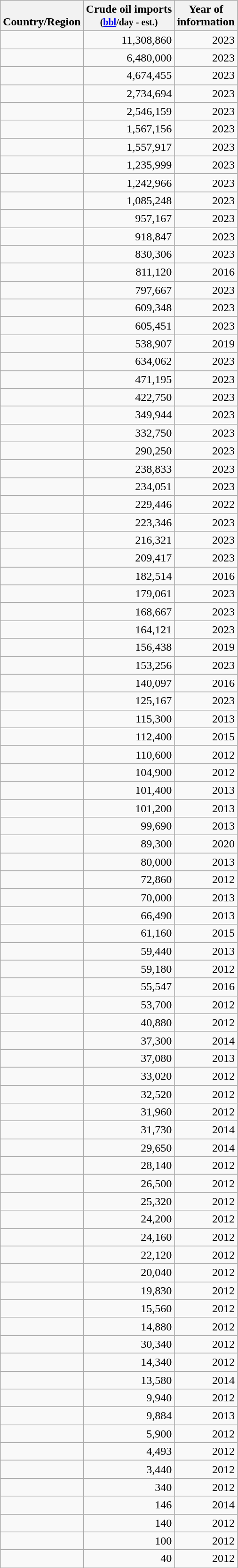<table class="wikitable sortable nowrap mw-datatable static-row-numbers" style=text-align:right>
<tr class="wrap static-row-header" style="text-align:center;vertical-align:bottom">
<th>Country/Region</th>
<th>Crude oil imports<br><small>(<a href='#'>bbl</a>/day - est.)</small></th>
<th>Year of<br>information</th>
</tr>
<tr>
<td style="text-align:left"></td>
<td>11,308,860</td>
<td>2023</td>
</tr>
<tr>
<td style="text-align:left"></td>
<td>6,480,000</td>
<td>2023</td>
</tr>
<tr>
<td style="text-align:left"></td>
<td>4,674,455</td>
<td>2023</td>
</tr>
<tr>
<td style="text-align:left"></td>
<td>2,734,694</td>
<td>2023</td>
</tr>
<tr>
<td style="text-align:left"></td>
<td>2,546,159</td>
<td>2023</td>
</tr>
<tr>
<td style="text-align:left"></td>
<td>1,567,156</td>
<td>2023</td>
</tr>
<tr>
<td style="text-align:left"></td>
<td>1,557,917</td>
<td>2023</td>
</tr>
<tr>
<td style="text-align:left"></td>
<td>1,235,999</td>
<td>2023</td>
</tr>
<tr>
<td style="text-align:left"></td>
<td>1,242,966</td>
<td>2023</td>
</tr>
<tr>
<td style="text-align:left"></td>
<td>1,085,248</td>
<td>2023</td>
</tr>
<tr>
<td style="text-align:left"></td>
<td>957,167</td>
<td>2023</td>
</tr>
<tr>
<td style="text-align:left"></td>
<td>918,847</td>
<td>2023</td>
</tr>
<tr>
<td style="text-align:left"></td>
<td>830,306</td>
<td>2023</td>
</tr>
<tr>
<td style="text-align:left"></td>
<td>811,120</td>
<td>2016</td>
</tr>
<tr>
<td style="text-align:left"></td>
<td>797,667</td>
<td>2023</td>
</tr>
<tr>
<td style="text-align:left"></td>
<td>609,348</td>
<td>2023</td>
</tr>
<tr>
<td style="text-align:left"></td>
<td>605,451</td>
<td>2023</td>
</tr>
<tr>
<td style="text-align:left"></td>
<td>538,907</td>
<td>2019</td>
</tr>
<tr>
<td style="text-align:left"></td>
<td>634,062</td>
<td>2023</td>
</tr>
<tr>
<td style="text-align:left"></td>
<td>471,195</td>
<td>2023</td>
</tr>
<tr>
<td style="text-align:left"></td>
<td>422,750</td>
<td>2023</td>
</tr>
<tr>
<td style="text-align:left"></td>
<td>349,944</td>
<td>2023</td>
</tr>
<tr>
<td style="text-align:left"></td>
<td>332,750</td>
<td>2023</td>
</tr>
<tr>
<td style="text-align:left"></td>
<td>290,250</td>
<td>2023</td>
</tr>
<tr>
<td style="text-align:left"></td>
<td>238,833</td>
<td>2023</td>
</tr>
<tr>
<td style="text-align:left"></td>
<td>234,051</td>
<td>2023</td>
</tr>
<tr>
<td style="text-align:left"></td>
<td>229,446</td>
<td>2022</td>
</tr>
<tr>
<td style="text-align:left"></td>
<td>223,346</td>
<td>2023</td>
</tr>
<tr>
<td style="text-align:left"></td>
<td>216,321</td>
<td>2023</td>
</tr>
<tr>
<td style="text-align:left"></td>
<td>209,417</td>
<td>2023</td>
</tr>
<tr>
<td style="text-align:left"></td>
<td>182,514</td>
<td>2016</td>
</tr>
<tr>
<td style="text-align:left"></td>
<td>179,061</td>
<td>2023</td>
</tr>
<tr>
<td style="text-align:left"></td>
<td>168,667</td>
<td>2023</td>
</tr>
<tr>
<td style="text-align:left"></td>
<td>164,121</td>
<td>2023</td>
</tr>
<tr>
<td style="text-align:left"></td>
<td>156,438</td>
<td>2019</td>
</tr>
<tr>
<td style="text-align:left"></td>
<td>153,256</td>
<td>2023</td>
</tr>
<tr>
<td style="text-align:left"></td>
<td>140,097</td>
<td>2016</td>
</tr>
<tr>
<td style="text-align:left"></td>
<td>125,167</td>
<td>2023</td>
</tr>
<tr>
<td style="text-align:left"></td>
<td>115,300</td>
<td>2013</td>
</tr>
<tr>
<td style="text-align:left"></td>
<td>112,400</td>
<td>2015</td>
</tr>
<tr>
<td style="text-align:left"></td>
<td>110,600</td>
<td>2012</td>
</tr>
<tr>
<td style="text-align:left"></td>
<td>104,900</td>
<td>2012</td>
</tr>
<tr>
<td style="text-align:left"></td>
<td>101,400</td>
<td>2013</td>
</tr>
<tr>
<td style="text-align:left"></td>
<td>101,200</td>
<td>2013</td>
</tr>
<tr>
<td style="text-align:left"></td>
<td>99,690</td>
<td>2013</td>
</tr>
<tr>
<td style="text-align:left"></td>
<td>89,300</td>
<td>2020</td>
</tr>
<tr>
<td style="text-align:left"></td>
<td>80,000</td>
<td>2013</td>
</tr>
<tr>
<td style="text-align:left"></td>
<td>72,860</td>
<td>2012</td>
</tr>
<tr>
<td style="text-align:left"></td>
<td>70,000</td>
<td>2013</td>
</tr>
<tr>
<td style="text-align:left"></td>
<td>66,490</td>
<td>2013</td>
</tr>
<tr>
<td style="text-align:left"></td>
<td>61,160</td>
<td>2015</td>
</tr>
<tr>
<td style="text-align:left"></td>
<td>59,440</td>
<td>2013</td>
</tr>
<tr>
<td style="text-align:left"></td>
<td>59,180</td>
<td>2012</td>
</tr>
<tr>
<td style="text-align:left"></td>
<td>55,547</td>
<td>2016</td>
</tr>
<tr>
<td style="text-align:left"></td>
<td>53,700</td>
<td>2012</td>
</tr>
<tr>
<td style="text-align:left"></td>
<td>40,880</td>
<td>2012</td>
</tr>
<tr>
<td style="text-align:left"></td>
<td>37,300</td>
<td>2014</td>
</tr>
<tr>
<td style="text-align:left"></td>
<td>37,080</td>
<td>2013</td>
</tr>
<tr>
<td style="text-align:left"></td>
<td>33,020</td>
<td>2012</td>
</tr>
<tr>
<td style="text-align:left"></td>
<td>32,520</td>
<td>2012</td>
</tr>
<tr>
<td style="text-align:left"></td>
<td>31,960</td>
<td>2012</td>
</tr>
<tr>
<td style="text-align:left"></td>
<td>31,730</td>
<td>2014</td>
</tr>
<tr>
<td style="text-align:left"></td>
<td>29,650</td>
<td>2014</td>
</tr>
<tr>
<td style="text-align:left"></td>
<td>28,140</td>
<td>2012</td>
</tr>
<tr>
<td style="text-align:left"></td>
<td>26,500</td>
<td>2012</td>
</tr>
<tr>
<td style="text-align:left"></td>
<td>25,320</td>
<td>2012</td>
</tr>
<tr>
<td style="text-align:left"></td>
<td>24,200</td>
<td>2012</td>
</tr>
<tr>
<td style="text-align:left"></td>
<td>24,160</td>
<td>2012</td>
</tr>
<tr>
<td style="text-align:left"></td>
<td>22,120</td>
<td>2012</td>
</tr>
<tr>
<td style="text-align:left"></td>
<td>20,040</td>
<td>2012</td>
</tr>
<tr>
<td style="text-align:left"></td>
<td>19,830</td>
<td>2012</td>
</tr>
<tr>
<td style="text-align:left"></td>
<td>15,560</td>
<td>2012</td>
</tr>
<tr>
<td style="text-align:left"></td>
<td>14,880</td>
<td>2012</td>
</tr>
<tr>
<td style="text-align:left"></td>
<td>30,340</td>
<td>2012</td>
</tr>
<tr>
<td style="text-align:left"></td>
<td>14,340</td>
<td>2012</td>
</tr>
<tr>
<td style="text-align:left"></td>
<td>13,580</td>
<td>2014</td>
</tr>
<tr>
<td style="text-align:left"></td>
<td>9,940</td>
<td>2012</td>
</tr>
<tr>
<td style="text-align:left"></td>
<td>9,884</td>
<td>2013</td>
</tr>
<tr>
<td style="text-align:left"></td>
<td>5,900</td>
<td>2012</td>
</tr>
<tr>
<td style="text-align:left"></td>
<td>4,493</td>
<td>2012</td>
</tr>
<tr>
<td style="text-align:left"></td>
<td>3,440</td>
<td>2012</td>
</tr>
<tr>
<td style="text-align:left"></td>
<td>340</td>
<td>2012</td>
</tr>
<tr>
<td style="text-align:left"></td>
<td>146</td>
<td>2014</td>
</tr>
<tr>
<td style="text-align:left"></td>
<td>140</td>
<td>2012</td>
</tr>
<tr>
<td style="text-align:left"></td>
<td>100</td>
<td>2012</td>
</tr>
<tr>
<td style="text-align:left"></td>
<td>40</td>
<td>2012</td>
</tr>
</table>
